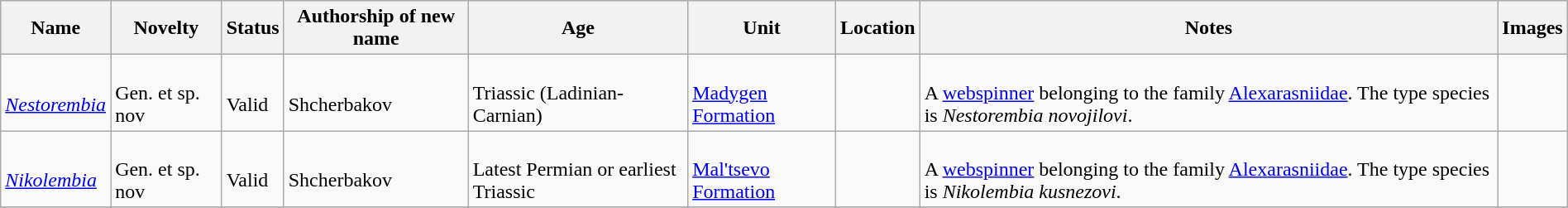<table class="wikitable sortable" align="center" width="100%">
<tr>
<th>Name</th>
<th>Novelty</th>
<th>Status</th>
<th>Authorship of new name</th>
<th>Age</th>
<th>Unit</th>
<th>Location</th>
<th>Notes</th>
<th>Images</th>
</tr>
<tr>
<td><br><em><a href='#'>Nestorembia</a></em></td>
<td><br>Gen. et sp. nov</td>
<td><br>Valid</td>
<td><br>Shcherbakov</td>
<td><br>Triassic (Ladinian-Carnian)</td>
<td><br><a href='#'>Madygen Formation</a></td>
<td><br></td>
<td><br>A <a href='#'>webspinner</a> belonging to the family <a href='#'>Alexarasniidae</a>. The type species is <em>Nestorembia novojilovi</em>.</td>
<td></td>
</tr>
<tr>
<td><br><em><a href='#'>Nikolembia</a></em></td>
<td><br>Gen. et sp. nov</td>
<td><br>Valid</td>
<td><br>Shcherbakov</td>
<td><br>Latest Permian or earliest Triassic</td>
<td><br><a href='#'>Mal'tsevo Formation</a></td>
<td><br></td>
<td><br>A <a href='#'>webspinner</a> belonging to the family <a href='#'>Alexarasniidae</a>. The type species is <em>Nikolembia kusnezovi</em>.</td>
<td></td>
</tr>
<tr>
</tr>
</table>
